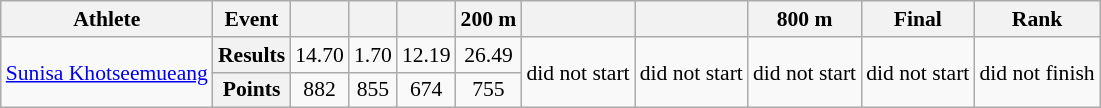<table class=wikitable style=font-size:90%;text-align:center>
<tr>
<th>Athlete</th>
<th>Event</th>
<th></th>
<th></th>
<th></th>
<th>200 m</th>
<th></th>
<th></th>
<th>800 m</th>
<th>Final</th>
<th>Rank</th>
</tr>
<tr align=center>
<td align=left rowspan="2"><a href='#'>Sunisa Khotseemueang</a></td>
<th>Results</th>
<td>14.70</td>
<td>1.70</td>
<td>12.19</td>
<td>26.49</td>
<td rowspan="2">did not start</td>
<td rowspan="2">did not start</td>
<td rowspan="2">did not start</td>
<td rowspan="2">did not start</td>
<td rowspan="2">did not finish</td>
</tr>
<tr align=center>
<th>Points</th>
<td>882</td>
<td>855</td>
<td>674</td>
<td>755</td>
</tr>
</table>
